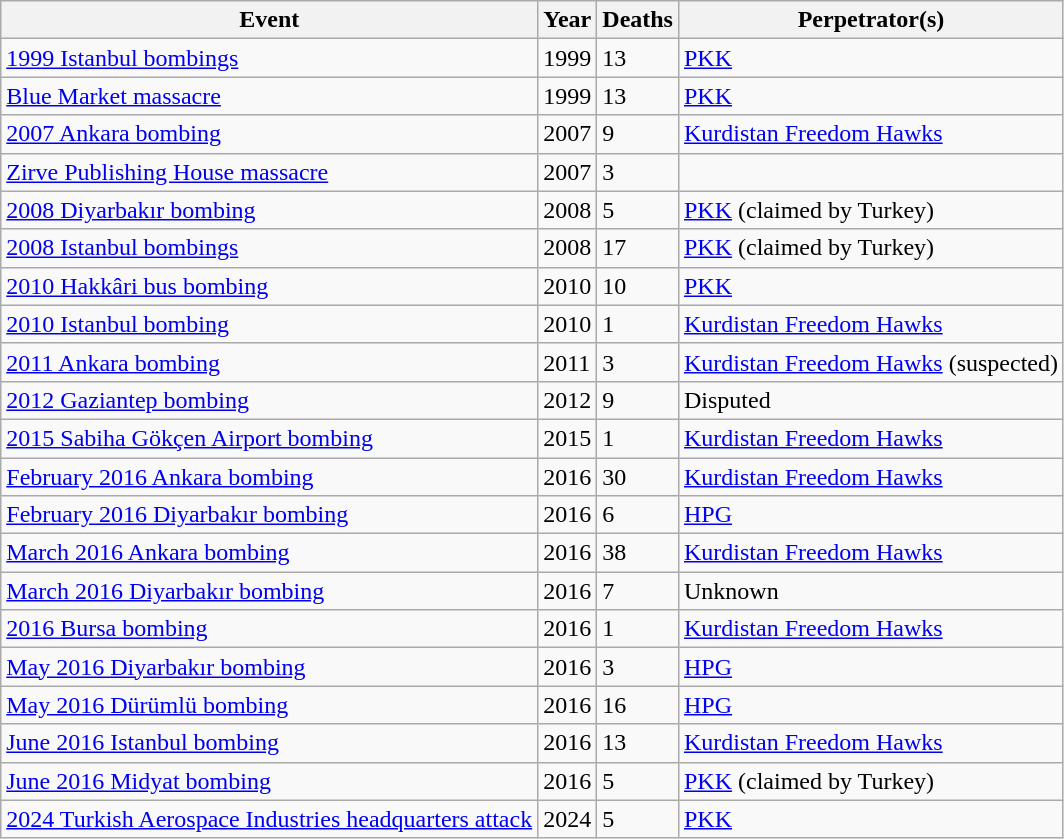<table class="wikitable sortable collapsible collapsed">
<tr>
<th scope="col">Event</th>
<th scope="col">Year</th>
<th scope="col">Deaths</th>
<th scope="col">Perpetrator(s)</th>
</tr>
<tr>
<td><a href='#'>1999 Istanbul bombings</a></td>
<td>1999</td>
<td>13</td>
<td> <a href='#'>PKK</a></td>
</tr>
<tr>
<td><a href='#'>Blue Market massacre</a></td>
<td>1999</td>
<td>13</td>
<td> <a href='#'>PKK</a></td>
</tr>
<tr>
<td><a href='#'>2007 Ankara bombing</a></td>
<td>2007</td>
<td>9</td>
<td><a href='#'>Kurdistan Freedom Hawks</a></td>
</tr>
<tr>
<td><a href='#'>Zirve Publishing House massacre</a></td>
<td>2007</td>
<td>3</td>
<td></td>
</tr>
<tr>
<td><a href='#'>2008 Diyarbakır bombing</a></td>
<td>2008</td>
<td>5</td>
<td> <a href='#'>PKK</a> (claimed by Turkey)</td>
</tr>
<tr>
<td><a href='#'>2008 Istanbul bombings</a></td>
<td>2008</td>
<td>17</td>
<td> <a href='#'>PKK</a> (claimed by Turkey)</td>
</tr>
<tr>
<td><a href='#'>2010 Hakkâri bus bombing</a></td>
<td>2010</td>
<td>10</td>
<td> <a href='#'>PKK</a></td>
</tr>
<tr>
<td><a href='#'>2010 Istanbul bombing</a></td>
<td>2010</td>
<td>1</td>
<td><a href='#'>Kurdistan Freedom Hawks</a></td>
</tr>
<tr>
<td><a href='#'>2011 Ankara bombing</a></td>
<td>2011</td>
<td>3</td>
<td><a href='#'>Kurdistan Freedom Hawks</a> (suspected)</td>
</tr>
<tr>
<td><a href='#'>2012 Gaziantep bombing</a></td>
<td>2012</td>
<td>9</td>
<td>Disputed</td>
</tr>
<tr>
<td><a href='#'>2015 Sabiha Gökçen Airport bombing</a></td>
<td>2015</td>
<td>1</td>
<td><a href='#'>Kurdistan Freedom Hawks</a></td>
</tr>
<tr>
<td><a href='#'>February 2016 Ankara bombing</a></td>
<td>2016</td>
<td>30</td>
<td><a href='#'>Kurdistan Freedom Hawks</a></td>
</tr>
<tr>
<td><a href='#'>February 2016 Diyarbakır bombing</a></td>
<td>2016</td>
<td>6</td>
<td> <a href='#'>HPG</a></td>
</tr>
<tr>
<td><a href='#'>March 2016 Ankara bombing</a></td>
<td>2016</td>
<td>38</td>
<td><a href='#'>Kurdistan Freedom Hawks</a></td>
</tr>
<tr>
<td><a href='#'>March 2016 Diyarbakır bombing</a></td>
<td>2016</td>
<td>7</td>
<td>Unknown</td>
</tr>
<tr>
<td><a href='#'>2016 Bursa bombing</a></td>
<td>2016</td>
<td>1</td>
<td><a href='#'>Kurdistan Freedom Hawks</a></td>
</tr>
<tr>
<td><a href='#'>May 2016 Diyarbakır bombing</a></td>
<td>2016</td>
<td>3</td>
<td> <a href='#'>HPG</a></td>
</tr>
<tr>
<td><a href='#'>May 2016 Dürümlü bombing</a></td>
<td>2016</td>
<td>16</td>
<td> <a href='#'>HPG</a></td>
</tr>
<tr>
<td><a href='#'>June 2016 Istanbul bombing</a></td>
<td>2016</td>
<td>13</td>
<td><a href='#'>Kurdistan Freedom Hawks</a></td>
</tr>
<tr>
<td><a href='#'>June 2016 Midyat bombing</a></td>
<td>2016</td>
<td>5</td>
<td> <a href='#'>PKK</a> (claimed by Turkey)</td>
</tr>
<tr>
<td><a href='#'>2024 Turkish Aerospace Industries headquarters attack</a></td>
<td>2024</td>
<td>5</td>
<td> <a href='#'>PKK</a></td>
</tr>
</table>
